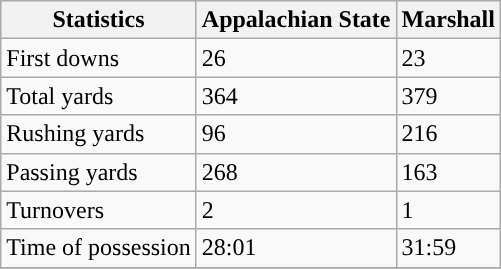<table class="wikitable">
<tr>
<th>Statistics</th>
<th>Appalachian State</th>
<th>Marshall</th>
</tr>
<tr>
<td>First downs</td>
<td>26</td>
<td>23</td>
</tr>
<tr>
<td>Total yards</td>
<td>364</td>
<td>379</td>
</tr>
<tr>
<td>Rushing yards</td>
<td>96</td>
<td>216</td>
</tr>
<tr>
<td>Passing yards</td>
<td>268</td>
<td>163</td>
</tr>
<tr>
<td>Turnovers</td>
<td>2</td>
<td>1</td>
</tr>
<tr>
<td>Time of possession</td>
<td>28:01</td>
<td>31:59</td>
</tr>
<tr>
</tr>
</table>
